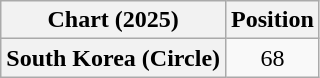<table class="wikitable plainrowheaders" style="text-align:center">
<tr>
<th scope="col">Chart (2025)</th>
<th scope="col">Position</th>
</tr>
<tr>
<th scope="row">South Korea (Circle)</th>
<td>68</td>
</tr>
</table>
